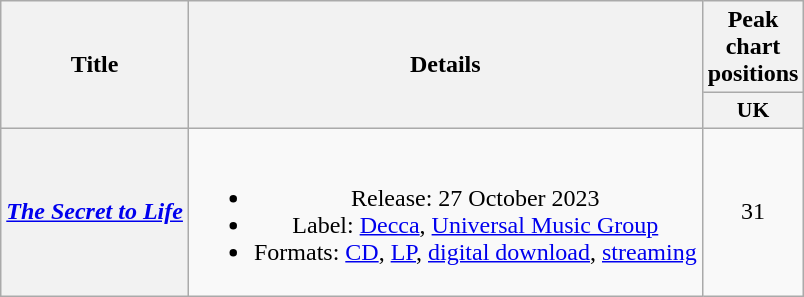<table class="wikitable plainrowheaders" style="text-align:center;">
<tr>
<th rowspan="2" scope="col">Title</th>
<th rowspan="2" scope="col">Details</th>
<th>Peak chart positions</th>
</tr>
<tr>
<th scope="col" style="width:3em;font-size:90%;">UK<br></th>
</tr>
<tr>
<th scope="row"><em><a href='#'>The Secret to Life</a></em></th>
<td><br><ul><li>Release: 27 October 2023</li><li>Label: <a href='#'>Decca</a>, <a href='#'>Universal Music Group</a></li><li>Formats: <a href='#'>CD</a>, <a href='#'>LP</a>, <a href='#'>digital download</a>, <a href='#'>streaming</a></li></ul></td>
<td>31</td>
</tr>
</table>
